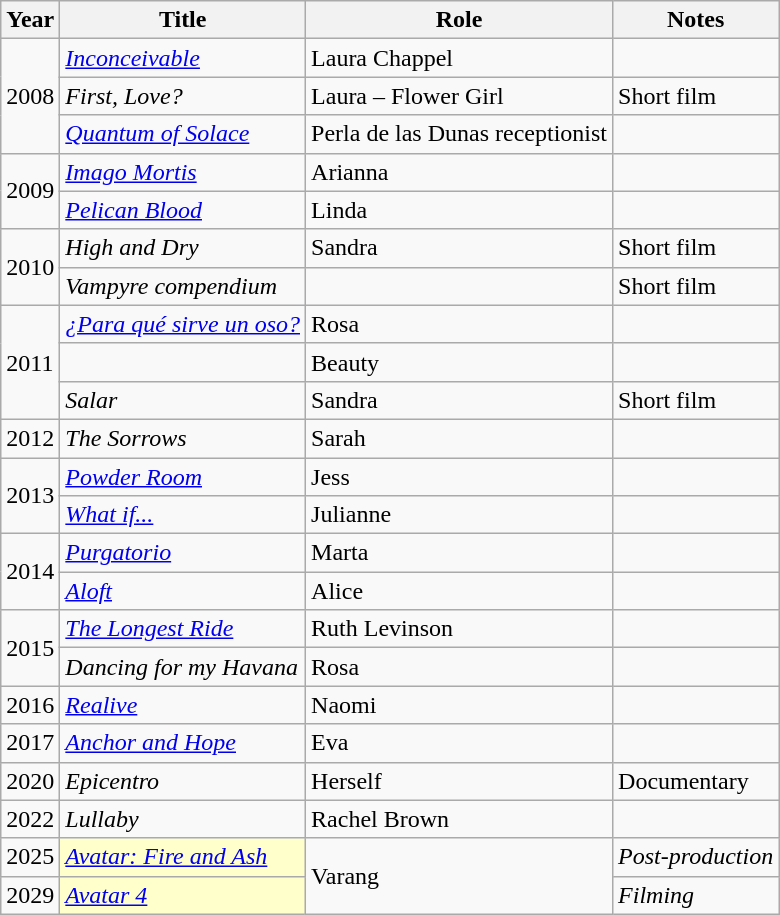<table class="wikitable">
<tr>
<th>Year</th>
<th>Title</th>
<th>Role</th>
<th class = "unsortable">Notes</th>
</tr>
<tr>
<td rowspan="3">2008</td>
<td><em><a href='#'>Inconceivable</a></em></td>
<td>Laura Chappel</td>
<td></td>
</tr>
<tr>
<td><em>First, Love?</em></td>
<td>Laura – Flower Girl</td>
<td>Short film</td>
</tr>
<tr>
<td><em><a href='#'>Quantum of Solace</a></em></td>
<td>Perla de las Dunas receptionist</td>
<td></td>
</tr>
<tr>
<td rowspan="2">2009</td>
<td><em><a href='#'>Imago Mortis</a></em></td>
<td>Arianna</td>
<td></td>
</tr>
<tr>
<td><em><a href='#'>Pelican Blood</a></em></td>
<td>Linda</td>
<td></td>
</tr>
<tr>
<td rowspan="2">2010</td>
<td><em>High and Dry</em></td>
<td>Sandra</td>
<td>Short film</td>
</tr>
<tr>
<td><em>Vampyre compendium</em></td>
<td></td>
<td>Short film</td>
</tr>
<tr>
<td rowspan="3">2011</td>
<td><em><a href='#'>¿Para qué sirve un oso?</a></em></td>
<td>Rosa</td>
<td></td>
</tr>
<tr>
<td><em></em></td>
<td>Beauty</td>
<td></td>
</tr>
<tr>
<td><em>Salar</em></td>
<td>Sandra</td>
<td>Short film</td>
</tr>
<tr>
<td>2012</td>
<td><em>The Sorrows</em></td>
<td>Sarah</td>
<td></td>
</tr>
<tr>
<td rowspan="2">2013</td>
<td><em><a href='#'>Powder Room</a></em></td>
<td>Jess</td>
<td></td>
</tr>
<tr>
<td><em><a href='#'>What if...</a></em></td>
<td>Julianne</td>
<td></td>
</tr>
<tr>
<td rowspan="2">2014</td>
<td><em><a href='#'>Purgatorio</a></em></td>
<td>Marta</td>
<td></td>
</tr>
<tr>
<td><em><a href='#'>Aloft</a></em></td>
<td>Alice</td>
<td></td>
</tr>
<tr>
<td rowspan="2">2015</td>
<td><em><a href='#'>The Longest Ride</a></em></td>
<td>Ruth Levinson</td>
<td></td>
</tr>
<tr>
<td><em>Dancing for my Havana</em></td>
<td>Rosa</td>
<td></td>
</tr>
<tr>
<td>2016</td>
<td><em><a href='#'>Realive</a></em></td>
<td>Naomi</td>
<td></td>
</tr>
<tr>
<td>2017</td>
<td><em><a href='#'>Anchor and Hope</a></em></td>
<td>Eva</td>
<td></td>
</tr>
<tr>
<td>2020</td>
<td><em>Epicentro</em></td>
<td>Herself</td>
<td>Documentary</td>
</tr>
<tr>
<td>2022</td>
<td><em>Lullaby</em></td>
<td>Rachel Brown</td>
<td></td>
</tr>
<tr>
<td>2025</td>
<td style="background:#FFFFCC;"><em><a href='#'>Avatar: Fire and Ash</a></em> </td>
<td rowspan="2">Varang</td>
<td><em>Post-production</em></td>
</tr>
<tr>
<td>2029</td>
<td style="background:#FFFFCC;"><em><a href='#'>Avatar 4</a></em> </td>
<td><em>Filming</em></td>
</tr>
</table>
